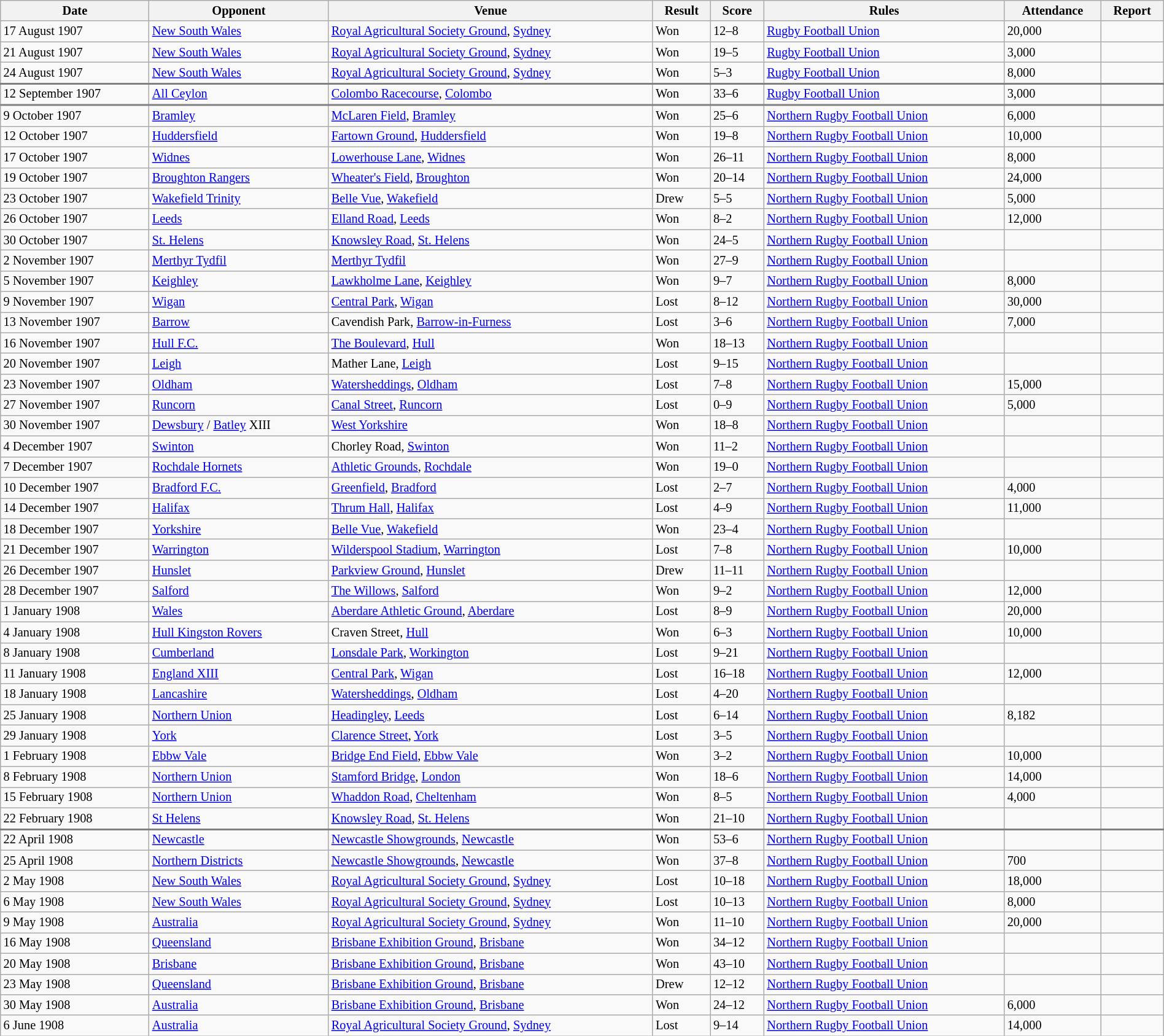<table class="wikitable"  style="font-size:85%; width:100%;">
<tr>
<th>Date</th>
<th>Opponent</th>
<th>Venue</th>
<th>Result</th>
<th>Score</th>
<th>Rules</th>
<th>Attendance</th>
<th>Report</th>
</tr>
<tr>
<td>17 August 1907</td>
<td> <a href='#'>New South Wales</a></td>
<td><a href='#'>Royal Agricultural Society Ground</a>, <a href='#'>Sydney</a></td>
<td>Won</td>
<td>12–8</td>
<td><a href='#'>Rugby Football Union</a></td>
<td>20,000</td>
<td></td>
</tr>
<tr>
<td>21 August 1907</td>
<td> <a href='#'>New South Wales</a></td>
<td><a href='#'>Royal Agricultural Society Ground</a>, <a href='#'>Sydney</a></td>
<td>Won</td>
<td>19–5</td>
<td><a href='#'>Rugby Football Union</a></td>
<td>3,000</td>
<td></td>
</tr>
<tr>
<td>24 August 1907</td>
<td> <a href='#'>New South Wales</a></td>
<td><a href='#'>Royal Agricultural Society Ground</a>, <a href='#'>Sydney</a></td>
<td>Won</td>
<td>5–3</td>
<td><a href='#'>Rugby Football Union</a></td>
<td>8,000</td>
<td></td>
</tr>
<tr style="border-top: 2px solid grey;">
<td>12 September 1907</td>
<td> <a href='#'>All Ceylon</a></td>
<td><a href='#'>Colombo Racecourse</a>, <a href='#'>Colombo</a></td>
<td>Won</td>
<td>33–6</td>
<td><a href='#'>Rugby Football Union</a></td>
<td>3,000</td>
<td></td>
</tr>
<tr style="border-top: 2px solid grey;">
<td>9 October 1907</td>
<td> <a href='#'>Bramley</a></td>
<td><a href='#'>McLaren Field</a>, <a href='#'>Bramley</a></td>
<td>Won</td>
<td>25–6</td>
<td><a href='#'>Northern Rugby Football Union</a></td>
<td>6,000</td>
<td></td>
</tr>
<tr>
<td>12 October 1907</td>
<td> <a href='#'>Huddersfield</a></td>
<td><a href='#'>Fartown Ground</a>, <a href='#'>Huddersfield</a></td>
<td>Won</td>
<td>19–8</td>
<td><a href='#'>Northern Rugby Football Union</a></td>
<td>10,000</td>
<td></td>
</tr>
<tr>
<td>17 October 1907</td>
<td> <a href='#'>Widnes</a></td>
<td><a href='#'>Lowerhouse Lane</a>, <a href='#'>Widnes</a></td>
<td>Won</td>
<td>26–11</td>
<td><a href='#'>Northern Rugby Football Union</a></td>
<td>8,000</td>
<td></td>
</tr>
<tr>
<td>19 October 1907</td>
<td> <a href='#'>Broughton Rangers</a></td>
<td><a href='#'>Wheater's Field</a>, <a href='#'>Broughton</a></td>
<td>Won</td>
<td>20–14</td>
<td><a href='#'>Northern Rugby Football Union</a></td>
<td>24,000</td>
<td></td>
</tr>
<tr>
<td>23 October 1907</td>
<td> <a href='#'>Wakefield Trinity</a></td>
<td><a href='#'>Belle Vue</a>, <a href='#'>Wakefield</a></td>
<td>Drew</td>
<td>5–5</td>
<td><a href='#'>Northern Rugby Football Union</a></td>
<td>5,000</td>
<td></td>
</tr>
<tr>
<td>26 October 1907</td>
<td> <a href='#'>Leeds</a></td>
<td><a href='#'>Elland Road</a>, <a href='#'>Leeds</a></td>
<td>Won</td>
<td>8–2</td>
<td><a href='#'>Northern Rugby Football Union</a></td>
<td>12,000</td>
<td></td>
</tr>
<tr>
<td>30 October 1907</td>
<td> <a href='#'>St. Helens</a></td>
<td><a href='#'>Knowsley Road</a>, <a href='#'>St. Helens</a></td>
<td>Won</td>
<td>24–5</td>
<td><a href='#'>Northern Rugby Football Union</a></td>
<td></td>
<td></td>
</tr>
<tr>
<td>2 November 1907</td>
<td> <a href='#'>Merthyr Tydfil</a></td>
<td><a href='#'>Merthyr Tydfil</a></td>
<td>Won</td>
<td>27–9</td>
<td><a href='#'>Northern Rugby Football Union</a></td>
<td></td>
<td></td>
</tr>
<tr>
<td>5 November 1907</td>
<td> <a href='#'>Keighley</a></td>
<td><a href='#'>Lawkholme Lane</a>, <a href='#'>Keighley</a></td>
<td>Won</td>
<td>9–7</td>
<td><a href='#'>Northern Rugby Football Union</a></td>
<td>8,000</td>
<td></td>
</tr>
<tr>
<td>9 November 1907</td>
<td> <a href='#'>Wigan</a></td>
<td><a href='#'>Central Park</a>, <a href='#'>Wigan</a></td>
<td>Lost</td>
<td>8–12</td>
<td><a href='#'>Northern Rugby Football Union</a></td>
<td>30,000</td>
<td></td>
</tr>
<tr>
<td>13 November 1907</td>
<td> <a href='#'>Barrow</a></td>
<td>Cavendish Park, <a href='#'>Barrow-in-Furness</a></td>
<td>Lost</td>
<td>3–6</td>
<td><a href='#'>Northern Rugby Football Union</a></td>
<td>7,000</td>
<td></td>
</tr>
<tr>
<td>16 November 1907</td>
<td> <a href='#'>Hull F.C.</a></td>
<td><a href='#'>The Boulevard</a>, <a href='#'>Hull</a></td>
<td>Won</td>
<td>18–13</td>
<td><a href='#'>Northern Rugby Football Union</a></td>
<td></td>
<td></td>
</tr>
<tr>
<td>20 November 1907</td>
<td> <a href='#'>Leigh</a></td>
<td>Mather Lane, <a href='#'>Leigh</a></td>
<td>Lost</td>
<td>9–15</td>
<td><a href='#'>Northern Rugby Football Union</a></td>
<td></td>
<td></td>
</tr>
<tr>
<td>23 November 1907</td>
<td> <a href='#'>Oldham</a></td>
<td><a href='#'>Watersheddings</a>, <a href='#'>Oldham</a></td>
<td>Lost</td>
<td>7–8</td>
<td><a href='#'>Northern Rugby Football Union</a></td>
<td>15,000</td>
<td></td>
</tr>
<tr>
<td>27 November 1907</td>
<td> <a href='#'>Runcorn</a></td>
<td><a href='#'>Canal Street</a>, <a href='#'>Runcorn</a></td>
<td>Lost</td>
<td>0–9</td>
<td><a href='#'>Northern Rugby Football Union</a></td>
<td>5,000</td>
<td></td>
</tr>
<tr>
<td>30 November 1907</td>
<td> <a href='#'>Dewsbury</a> / <a href='#'>Batley</a> XIII</td>
<td><a href='#'>West Yorkshire</a></td>
<td>Won</td>
<td>18–8</td>
<td><a href='#'>Northern Rugby Football Union</a></td>
<td></td>
<td></td>
</tr>
<tr>
<td>4 December 1907</td>
<td> <a href='#'>Swinton</a></td>
<td>Chorley Road, <a href='#'>Swinton</a></td>
<td>Won</td>
<td>11–2</td>
<td><a href='#'>Northern Rugby Football Union</a></td>
<td></td>
<td></td>
</tr>
<tr>
<td>7 December 1907</td>
<td> <a href='#'>Rochdale Hornets</a></td>
<td><a href='#'>Athletic Grounds</a>, <a href='#'>Rochdale</a></td>
<td>Won</td>
<td>19–0</td>
<td><a href='#'>Northern Rugby Football Union</a></td>
<td></td>
<td></td>
</tr>
<tr>
<td>10 December 1907</td>
<td> <a href='#'>Bradford F.C.</a></td>
<td><a href='#'>Greenfield</a>, <a href='#'>Bradford</a></td>
<td>Lost</td>
<td>2–7</td>
<td><a href='#'>Northern Rugby Football Union</a></td>
<td>4,000</td>
<td></td>
</tr>
<tr>
<td>14 December 1907</td>
<td> <a href='#'>Halifax</a></td>
<td><a href='#'>Thrum Hall</a>, <a href='#'>Halifax</a></td>
<td>Lost</td>
<td>4–9</td>
<td><a href='#'>Northern Rugby Football Union</a></td>
<td>11,000</td>
<td></td>
</tr>
<tr>
<td>18 December 1907</td>
<td> <a href='#'>Yorkshire</a></td>
<td><a href='#'>Belle Vue</a>, <a href='#'>Wakefield</a></td>
<td>Won</td>
<td>23–4</td>
<td><a href='#'>Northern Rugby Football Union</a></td>
<td></td>
<td></td>
</tr>
<tr>
<td>21 December 1907</td>
<td> <a href='#'>Warrington</a></td>
<td><a href='#'>Wilderspool Stadium</a>, <a href='#'>Warrington</a></td>
<td>Lost</td>
<td>7–8</td>
<td><a href='#'>Northern Rugby Football Union</a></td>
<td>10,000</td>
<td></td>
</tr>
<tr>
<td>26 December 1907</td>
<td> <a href='#'>Hunslet</a></td>
<td><a href='#'>Parkview Ground</a>, <a href='#'>Hunslet</a></td>
<td>Drew</td>
<td>11–11</td>
<td><a href='#'>Northern Rugby Football Union</a></td>
<td></td>
<td></td>
</tr>
<tr>
<td>28 December 1907</td>
<td> <a href='#'>Salford</a></td>
<td><a href='#'>The Willows</a>, <a href='#'>Salford</a></td>
<td>Won</td>
<td>9–2</td>
<td><a href='#'>Northern Rugby Football Union</a></td>
<td>12,000</td>
<td></td>
</tr>
<tr>
<td>1 January 1908</td>
<td> <a href='#'>Wales</a></td>
<td><a href='#'>Aberdare Athletic Ground</a>, <a href='#'>Aberdare</a></td>
<td>Lost</td>
<td>8–9</td>
<td><a href='#'>Northern Rugby Football Union</a></td>
<td>20,000</td>
<td></td>
</tr>
<tr>
<td>4 January 1908</td>
<td> <a href='#'>Hull Kingston Rovers</a></td>
<td>Craven Street, <a href='#'>Hull</a></td>
<td>Won</td>
<td>6–3</td>
<td><a href='#'>Northern Rugby Football Union</a></td>
<td>10,000</td>
<td></td>
</tr>
<tr>
<td>8 January 1908</td>
<td> <a href='#'>Cumberland</a></td>
<td><a href='#'>Lonsdale Park</a>, <a href='#'>Workington</a></td>
<td>Lost</td>
<td>9–21</td>
<td><a href='#'>Northern Rugby Football Union</a></td>
<td></td>
<td></td>
</tr>
<tr>
<td>11 January 1908</td>
<td> <a href='#'>England XIII</a></td>
<td><a href='#'>Central Park</a>, <a href='#'>Wigan</a></td>
<td>Lost</td>
<td>16–18</td>
<td><a href='#'>Northern Rugby Football Union</a></td>
<td>12,000</td>
<td></td>
</tr>
<tr>
<td>18 January 1908</td>
<td> <a href='#'>Lancashire</a></td>
<td><a href='#'>Watersheddings</a>, <a href='#'>Oldham</a></td>
<td>Lost</td>
<td>4–20</td>
<td><a href='#'>Northern Rugby Football Union</a></td>
<td></td>
<td></td>
</tr>
<tr>
<td>25 January 1908</td>
<td> <a href='#'>Northern Union</a></td>
<td><a href='#'>Headingley</a>, <a href='#'>Leeds</a></td>
<td>Lost</td>
<td>6–14</td>
<td><a href='#'>Northern Rugby Football Union</a></td>
<td>8,182</td>
<td></td>
</tr>
<tr>
<td>29 January 1908</td>
<td> <a href='#'>York</a></td>
<td><a href='#'>Clarence Street</a>, <a href='#'>York</a></td>
<td>Lost</td>
<td>3–5</td>
<td><a href='#'>Northern Rugby Football Union</a></td>
<td></td>
<td></td>
</tr>
<tr>
<td>1 February 1908</td>
<td> <a href='#'>Ebbw Vale</a></td>
<td><a href='#'>Bridge End Field</a>, <a href='#'>Ebbw Vale</a></td>
<td>Won</td>
<td>3–2</td>
<td><a href='#'>Northern Rugby Football Union</a></td>
<td>10,000</td>
<td></td>
</tr>
<tr>
<td>8 February 1908</td>
<td> <a href='#'>Northern Union</a></td>
<td><a href='#'>Stamford Bridge</a>, <a href='#'>London</a></td>
<td>Won</td>
<td>18–6</td>
<td><a href='#'>Northern Rugby Football Union</a></td>
<td>14,000</td>
<td></td>
</tr>
<tr>
<td>15 February 1908</td>
<td> <a href='#'>Northern Union</a></td>
<td><a href='#'>Whaddon Road</a>, <a href='#'>Cheltenham</a></td>
<td>Won</td>
<td>8–5</td>
<td><a href='#'>Northern Rugby Football Union</a></td>
<td>4,000</td>
<td></td>
</tr>
<tr>
<td>22 February 1908</td>
<td> <a href='#'>St Helens</a></td>
<td><a href='#'>Knowsley Road</a>, <a href='#'>St. Helens</a></td>
<td>Won</td>
<td>21–10</td>
<td><a href='#'>Northern Rugby Football Union</a></td>
<td></td>
<td></td>
</tr>
<tr style="border-top: 2px solid grey;">
<td>22 April 1908</td>
<td> <a href='#'>Newcastle</a></td>
<td><a href='#'>Newcastle Showgrounds</a>, <a href='#'>Newcastle</a></td>
<td>Won</td>
<td>53–6</td>
<td><a href='#'>Northern Rugby Football Union</a></td>
<td></td>
<td></td>
</tr>
<tr>
<td>25 April 1908</td>
<td> <a href='#'>Northern Districts</a></td>
<td><a href='#'>Newcastle Showgrounds</a>, <a href='#'>Newcastle</a></td>
<td>Won</td>
<td>37–8</td>
<td><a href='#'>Northern Rugby Football Union</a></td>
<td>700</td>
<td></td>
</tr>
<tr>
<td>2 May 1908</td>
<td> <a href='#'>New South Wales</a></td>
<td><a href='#'>Royal Agricultural Society Ground</a>,  <a href='#'>Sydney</a></td>
<td>Lost</td>
<td>10–18</td>
<td><a href='#'>Northern Rugby Football Union</a></td>
<td>18,000</td>
<td></td>
</tr>
<tr>
<td>6 May 1908</td>
<td> <a href='#'>New South Wales</a></td>
<td><a href='#'>Royal Agricultural Society Ground</a>,  <a href='#'>Sydney</a></td>
<td>Lost</td>
<td>10–13</td>
<td><a href='#'>Northern Rugby Football Union</a></td>
<td>8,000</td>
<td></td>
</tr>
<tr>
<td>9 May 1908</td>
<td> <a href='#'>Australia</a></td>
<td><a href='#'>Royal Agricultural Society Ground</a>, <a href='#'>Sydney</a></td>
<td>Won</td>
<td>11–10</td>
<td><a href='#'>Northern Rugby Football Union</a></td>
<td>20,000</td>
<td></td>
</tr>
<tr>
<td>16 May 1908</td>
<td> <a href='#'>Queensland</a></td>
<td><a href='#'>Brisbane Exhibition Ground</a>, <a href='#'>Brisbane</a></td>
<td>Won</td>
<td>34–12</td>
<td><a href='#'>Northern Rugby Football Union</a></td>
<td></td>
<td></td>
</tr>
<tr>
<td>20 May 1908</td>
<td> <a href='#'>Brisbane</a></td>
<td><a href='#'>Brisbane Exhibition Ground</a>, <a href='#'>Brisbane</a></td>
<td>Won</td>
<td>43–10</td>
<td><a href='#'>Northern Rugby Football Union</a></td>
<td></td>
<td></td>
</tr>
<tr>
<td>23 May 1908</td>
<td> <a href='#'>Queensland</a></td>
<td><a href='#'>Brisbane Exhibition Ground</a>, <a href='#'>Brisbane</a></td>
<td>Drew</td>
<td>12–12</td>
<td><a href='#'>Northern Rugby Football Union</a></td>
<td></td>
<td></td>
</tr>
<tr>
<td>30 May 1908</td>
<td> <a href='#'>Australia</a></td>
<td><a href='#'>Brisbane Exhibition Ground</a>, <a href='#'>Brisbane</a></td>
<td>Won</td>
<td>24–12</td>
<td><a href='#'>Northern Rugby Football Union</a></td>
<td>6,000</td>
<td></td>
</tr>
<tr>
<td>6 June 1908</td>
<td> <a href='#'>Australia</a></td>
<td><a href='#'>Royal Agricultural Society Ground</a>, <a href='#'>Sydney</a></td>
<td>Lost</td>
<td>9–14</td>
<td><a href='#'>Northern Rugby Football Union</a></td>
<td>14,000</td>
<td></td>
</tr>
</table>
